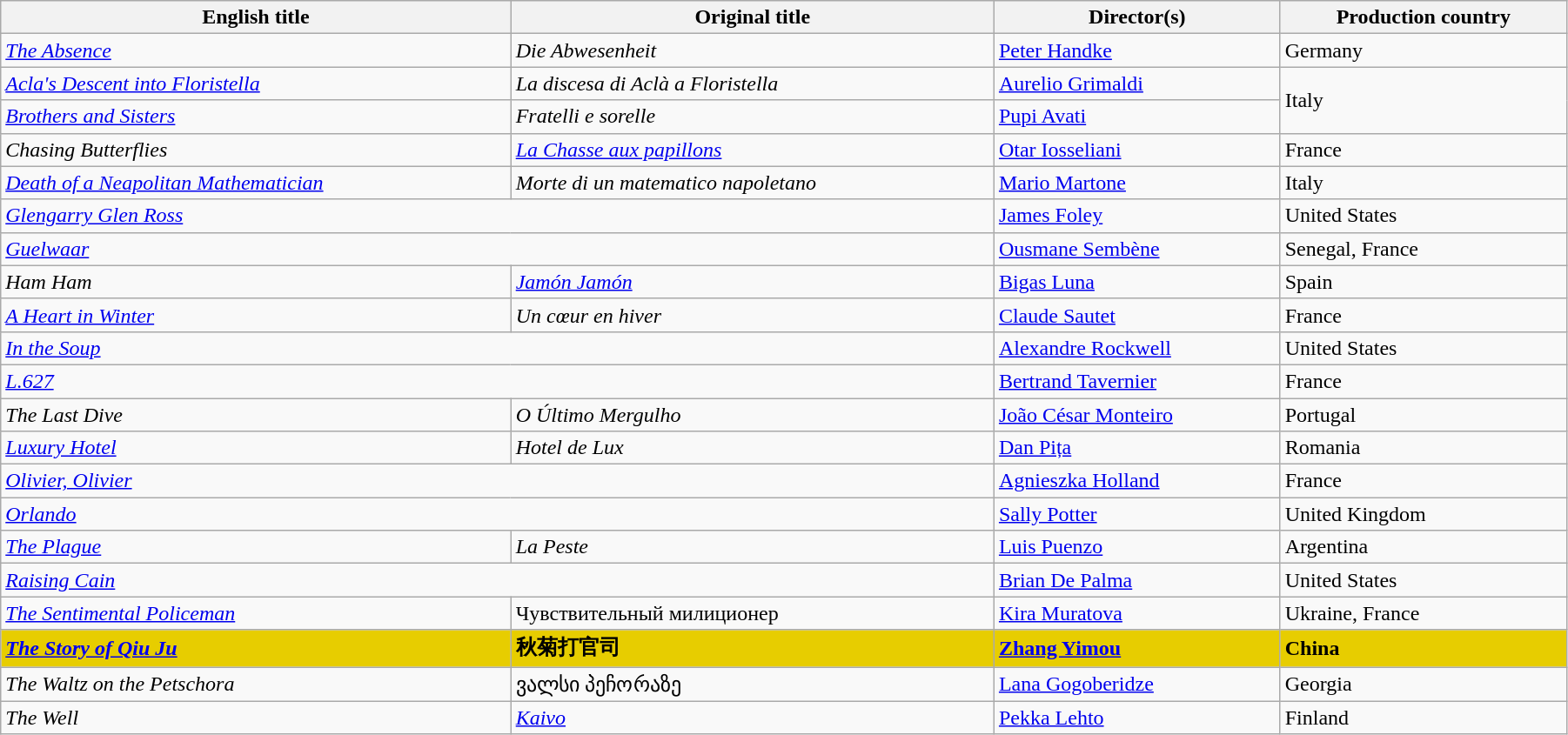<table class="wikitable" width="95%">
<tr>
<th>English title</th>
<th>Original title</th>
<th>Director(s)</th>
<th>Production country</th>
</tr>
<tr>
<td data-sort-value="Absence"><em><a href='#'>The Absence</a></em></td>
<td data-sort-value="Abwesenheit"><em>Die Abwesenheit</em></td>
<td data-sort-value="Handke"><a href='#'>Peter Handke</a></td>
<td>Germany</td>
</tr>
<tr>
<td><em><a href='#'>Acla's Descent into Floristella</a></em></td>
<td data-sort-value="Discesa"><em>La discesa di Aclà a Floristella</em></td>
<td data-sort-value="Grimaldi"><a href='#'>Aurelio Grimaldi</a></td>
<td rowspan="2">Italy</td>
</tr>
<tr>
<td><em><a href='#'>Brothers and Sisters</a></em></td>
<td><em>Fratelli e sorelle</em></td>
<td data-sort-value="Avati"><a href='#'>Pupi Avati</a></td>
</tr>
<tr>
<td><em>Chasing Butterflies</em></td>
<td><em><a href='#'>La Chasse aux papillons</a></em></td>
<td data-sort-value="Iosseliani"><a href='#'>Otar Iosseliani</a></td>
<td>France</td>
</tr>
<tr>
<td><em><a href='#'>Death of a Neapolitan Mathematician</a></em></td>
<td><em>Morte di un matematico napoletano</em></td>
<td data-sort-value="Martone"><a href='#'>Mario Martone</a></td>
<td>Italy</td>
</tr>
<tr>
<td colspan=2><em><a href='#'>Glengarry Glen Ross</a></em></td>
<td data-sort-value="Foley"><a href='#'>James Foley</a></td>
<td>United States</td>
</tr>
<tr>
<td colspan=2><em><a href='#'>Guelwaar</a></em></td>
<td data-sort-value="Sembene"><a href='#'>Ousmane Sembène</a></td>
<td>Senegal, France</td>
</tr>
<tr>
<td><em>Ham Ham</em></td>
<td><em><a href='#'>Jamón Jamón</a></em></td>
<td data-sort-value="Luna"><a href='#'>Bigas Luna</a></td>
<td>Spain</td>
</tr>
<tr>
<td data-sort-value="Heart"><em><a href='#'>A Heart in Winter</a></em></td>
<td data-sort-value="Coeur"><em>Un cœur en hiver</em></td>
<td data-sort-value="Sautet"><a href='#'>Claude Sautet</a></td>
<td>France</td>
</tr>
<tr>
<td colspan=2><em><a href='#'>In the Soup</a></em></td>
<td data-sort-value="Rockwell"><a href='#'>Alexandre Rockwell</a></td>
<td>United States</td>
</tr>
<tr>
<td colspan=2><em><a href='#'>L.627</a></em></td>
<td data-sort-value="Tavernier"><a href='#'>Bertrand Tavernier</a></td>
<td>France</td>
</tr>
<tr>
<td data-sort-value="Last"><em>The Last Dive</em></td>
<td data-sort-value="Ultimo"><em>O Último Mergulho</em></td>
<td data-sort-value="Monteiro"><a href='#'>João César Monteiro</a></td>
<td>Portugal</td>
</tr>
<tr>
<td><em><a href='#'>Luxury Hotel</a></em></td>
<td><em>Hotel de Lux</em></td>
<td data-sort-value="Pita"><a href='#'>Dan Pița</a></td>
<td>Romania</td>
</tr>
<tr>
<td colspan=2><em><a href='#'>Olivier, Olivier</a></em></td>
<td data-sort-value="Holland"><a href='#'>Agnieszka Holland</a></td>
<td>France</td>
</tr>
<tr>
<td colspan=2><em><a href='#'>Orlando</a></em></td>
<td data-sort-value="Potter"><a href='#'>Sally Potter</a></td>
<td>United Kingdom</td>
</tr>
<tr>
<td data-sort-value="Plague"><em><a href='#'>The Plague</a></em></td>
<td data-sort-value="Peste"><em>La Peste</em></td>
<td data-sort-value="Puenzo"><a href='#'>Luis Puenzo</a></td>
<td>Argentina</td>
</tr>
<tr>
<td colspan=2><em><a href='#'>Raising Cain</a></em></td>
<td data-sort-value="De Palma"><a href='#'>Brian De Palma</a></td>
<td>United States</td>
</tr>
<tr>
<td data-sort-value="Sentimental"><em><a href='#'>The Sentimental Policeman</a></em></td>
<td>Чувствительный милиционер</td>
<td data-sort-value="Muratova"><a href='#'>Kira Muratova</a></td>
<td>Ukraine, France</td>
</tr>
<tr style="background:#E7CD00;">
<td data-sort-value="Story"><strong><em><a href='#'>The Story of Qiu Ju</a></em></strong></td>
<td><strong>秋菊打官司</strong></td>
<td data-sort-value="Yimou"><strong><a href='#'>Zhang Yimou</a></strong></td>
<td><strong>China</strong></td>
</tr>
<tr>
<td data-sort-value="Waltz"><em>The Waltz on the Petschora</em></td>
<td>ვალსი პეჩორაზე</td>
<td data-sort-value="Gogoberidze"><a href='#'>Lana Gogoberidze</a></td>
<td>Georgia</td>
</tr>
<tr>
<td data-sort-value="Well"><em>The Well</em></td>
<td><em><a href='#'>Kaivo</a></em></td>
<td data-sort-value="Lehto"><a href='#'>Pekka Lehto</a></td>
<td>Finland</td>
</tr>
</table>
